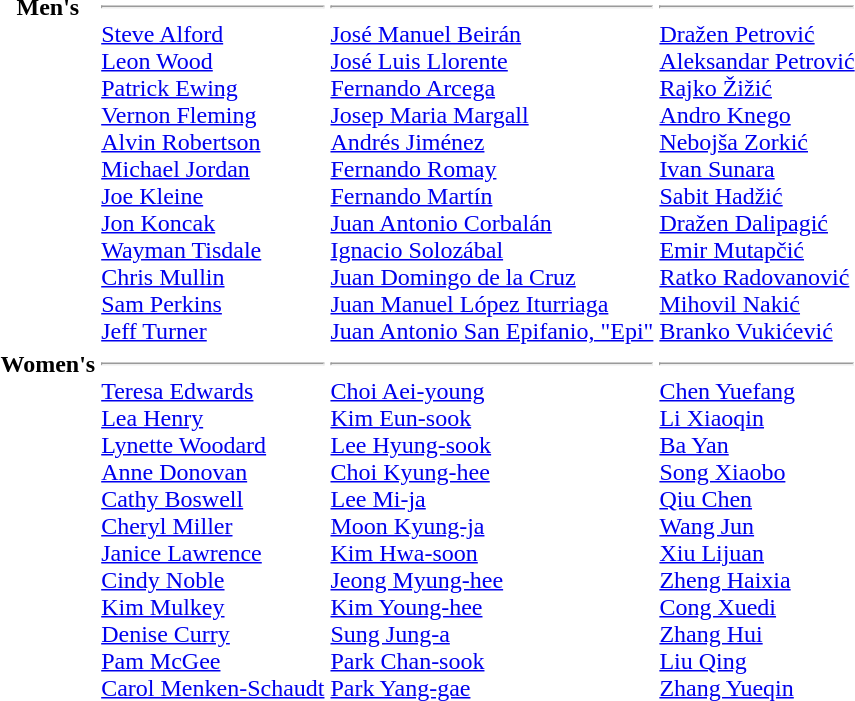<table>
<tr valign="top">
<th>Men's<br></th>
<td valign=top><hr><a href='#'>Steve Alford</a><br> <a href='#'>Leon Wood</a><br> <a href='#'>Patrick Ewing</a><br> <a href='#'>Vernon Fleming</a><br> <a href='#'>Alvin Robertson</a><br> <a href='#'>Michael Jordan</a><br> <a href='#'>Joe Kleine</a><br> <a href='#'>Jon Koncak</a><br> <a href='#'>Wayman Tisdale</a><br> <a href='#'>Chris Mullin</a><br> <a href='#'>Sam Perkins</a><br> <a href='#'>Jeff Turner</a></td>
<td valign=top><hr><a href='#'>José Manuel Beirán</a><br> <a href='#'>José Luis Llorente</a><br> <a href='#'>Fernando Arcega</a><br> <a href='#'>Josep Maria Margall</a><br> <a href='#'>Andrés Jiménez</a><br> <a href='#'>Fernando Romay</a><br> <a href='#'>Fernando Martín</a><br> <a href='#'>Juan Antonio Corbalán</a><br> <a href='#'>Ignacio Solozábal</a><br> <a href='#'>Juan Domingo de la Cruz</a><br> <a href='#'>Juan Manuel López Iturriaga</a><br> <a href='#'>Juan Antonio San Epifanio, "Epi"</a></td>
<td valign=top><hr><a href='#'>Dražen Petrović</a><br> <a href='#'>Aleksandar Petrović</a><br> <a href='#'>Rajko Žižić</a><br> <a href='#'>Andro Knego</a><br> <a href='#'>Nebojša Zorkić</a><br> <a href='#'>Ivan Sunara</a><br> <a href='#'>Sabit Hadžić</a><br> <a href='#'>Dražen Dalipagić</a><br> <a href='#'>Emir Mutapčić</a><br> <a href='#'>Ratko Radovanović</a><br> <a href='#'>Mihovil Nakić</a><br> <a href='#'>Branko Vukićević</a></td>
</tr>
<tr valign="top">
<th>Women's<br></th>
<td> <hr><a href='#'>Teresa Edwards</a><br><a href='#'>Lea Henry</a><br><a href='#'>Lynette Woodard</a><br><a href='#'>Anne Donovan</a><br><a href='#'>Cathy Boswell</a><br><a href='#'>Cheryl Miller</a><br><a href='#'>Janice Lawrence</a><br><a href='#'>Cindy Noble</a><br><a href='#'>Kim Mulkey</a><br><a href='#'>Denise Curry</a><br><a href='#'>Pam McGee</a><br><a href='#'>Carol Menken-Schaudt</a></td>
<td> <hr><a href='#'>Choi Aei-young</a><br><a href='#'>Kim Eun-sook</a><br><a href='#'>Lee Hyung-sook</a><br><a href='#'>Choi Kyung-hee</a><br><a href='#'>Lee Mi-ja</a><br><a href='#'>Moon Kyung-ja</a><br><a href='#'>Kim Hwa-soon</a><br><a href='#'>Jeong Myung-hee</a><br><a href='#'>Kim Young-hee</a><br><a href='#'>Sung Jung-a</a><br><a href='#'>Park Chan-sook</a><br><a href='#'>Park Yang-gae</a></td>
<td> <hr><a href='#'>Chen Yuefang</a><br><a href='#'>Li Xiaoqin</a><br><a href='#'>Ba Yan</a><br><a href='#'>Song Xiaobo</a><br><a href='#'>Qiu Chen</a><br><a href='#'>Wang Jun</a><br><a href='#'>Xiu Lijuan</a><br><a href='#'>Zheng Haixia</a><br><a href='#'>Cong Xuedi</a><br><a href='#'>Zhang Hui</a><br><a href='#'>Liu Qing</a><br><a href='#'>Zhang Yueqin</a></td>
</tr>
</table>
